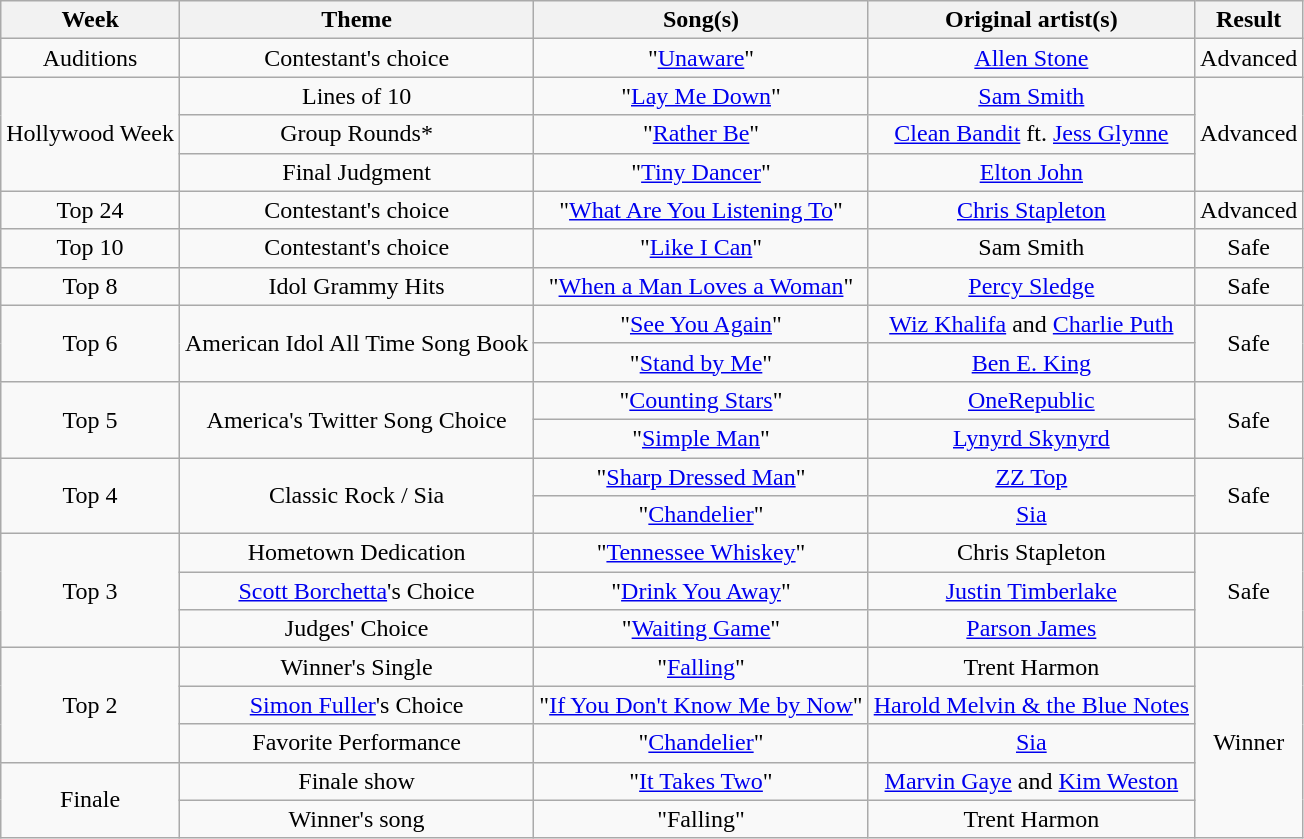<table class="sortable wikitable" style="text-align: center;">
<tr>
<th scope="col">Week</th>
<th scope="col">Theme</th>
<th scope="col">Song(s)</th>
<th scope="col">Original artist(s)</th>
<th scope="col">Result</th>
</tr>
<tr>
<td>Auditions</td>
<td>Contestant's choice</td>
<td>"<a href='#'>Unaware</a>"</td>
<td><a href='#'>Allen Stone</a></td>
<td>Advanced</td>
</tr>
<tr>
<td rowspan="3">Hollywood Week</td>
<td>Lines of 10</td>
<td>"<a href='#'>Lay Me Down</a>"</td>
<td><a href='#'>Sam Smith</a></td>
<td rowspan="3">Advanced</td>
</tr>
<tr>
<td>Group Rounds*</td>
<td>"<a href='#'>Rather Be</a>"</td>
<td><a href='#'>Clean Bandit</a> ft. <a href='#'>Jess Glynne</a></td>
</tr>
<tr>
<td>Final Judgment</td>
<td>"<a href='#'>Tiny Dancer</a>"</td>
<td><a href='#'>Elton John</a></td>
</tr>
<tr>
<td>Top 24</td>
<td>Contestant's choice</td>
<td>"<a href='#'>What Are You Listening To</a>"</td>
<td><a href='#'>Chris Stapleton</a></td>
<td>Advanced</td>
</tr>
<tr>
<td>Top 10</td>
<td>Contestant's choice</td>
<td>"<a href='#'>Like I Can</a>"</td>
<td>Sam Smith</td>
<td>Safe</td>
</tr>
<tr>
<td>Top 8</td>
<td>Idol Grammy Hits</td>
<td>"<a href='#'>When a Man Loves a Woman</a>"</td>
<td><a href='#'>Percy Sledge</a></td>
<td>Safe</td>
</tr>
<tr>
<td rowspan="2">Top 6</td>
<td rowspan="2">American Idol All Time Song Book</td>
<td>"<a href='#'>See You Again</a>" <br></td>
<td><a href='#'>Wiz Khalifa</a> and <a href='#'>Charlie Puth</a></td>
<td rowspan="2">Safe</td>
</tr>
<tr>
<td>"<a href='#'>Stand by Me</a>"</td>
<td><a href='#'>Ben E. King</a></td>
</tr>
<tr>
<td rowspan="2">Top 5</td>
<td rowspan=2>America's Twitter Song Choice</td>
<td>"<a href='#'>Counting Stars</a>"</td>
<td><a href='#'>OneRepublic</a></td>
<td rowspan="2">Safe</td>
</tr>
<tr>
<td>"<a href='#'>Simple Man</a>"</td>
<td><a href='#'>Lynyrd Skynyrd</a></td>
</tr>
<tr>
<td rowspan="2">Top 4</td>
<td rowspan=2>Classic Rock / Sia</td>
<td>"<a href='#'>Sharp Dressed Man</a>"</td>
<td><a href='#'>ZZ Top</a></td>
<td rowspan="2">Safe</td>
</tr>
<tr>
<td>"<a href='#'>Chandelier</a>"</td>
<td><a href='#'>Sia</a></td>
</tr>
<tr>
<td rowspan="3">Top 3</td>
<td>Hometown Dedication</td>
<td>"<a href='#'>Tennessee Whiskey</a>"</td>
<td>Chris Stapleton</td>
<td rowspan="3">Safe</td>
</tr>
<tr>
<td><a href='#'>Scott Borchetta</a>'s Choice</td>
<td>"<a href='#'>Drink You Away</a>"</td>
<td><a href='#'>Justin Timberlake</a></td>
</tr>
<tr>
<td>Judges' Choice</td>
<td>"<a href='#'>Waiting Game</a>"</td>
<td><a href='#'>Parson James</a></td>
</tr>
<tr>
<td scope="row" rowspan="3">Top 2</td>
<td>Winner's Single</td>
<td>"<a href='#'>Falling</a>"</td>
<td>Trent Harmon</td>
<td rowspan="5">Winner</td>
</tr>
<tr>
<td><a href='#'>Simon Fuller</a>'s Choice</td>
<td>"<a href='#'>If You Don't Know Me by Now</a>"</td>
<td><a href='#'>Harold Melvin & the Blue Notes</a></td>
</tr>
<tr>
<td>Favorite Performance</td>
<td>"<a href='#'>Chandelier</a>"</td>
<td><a href='#'>Sia</a></td>
</tr>
<tr>
<td rowspan="2">Finale</td>
<td>Finale show</td>
<td>"<a href='#'>It Takes Two</a>"<br></td>
<td><a href='#'>Marvin Gaye</a> and <a href='#'>Kim Weston</a></td>
</tr>
<tr>
<td>Winner's song</td>
<td>"Falling"</td>
<td>Trent Harmon</td>
</tr>
</table>
